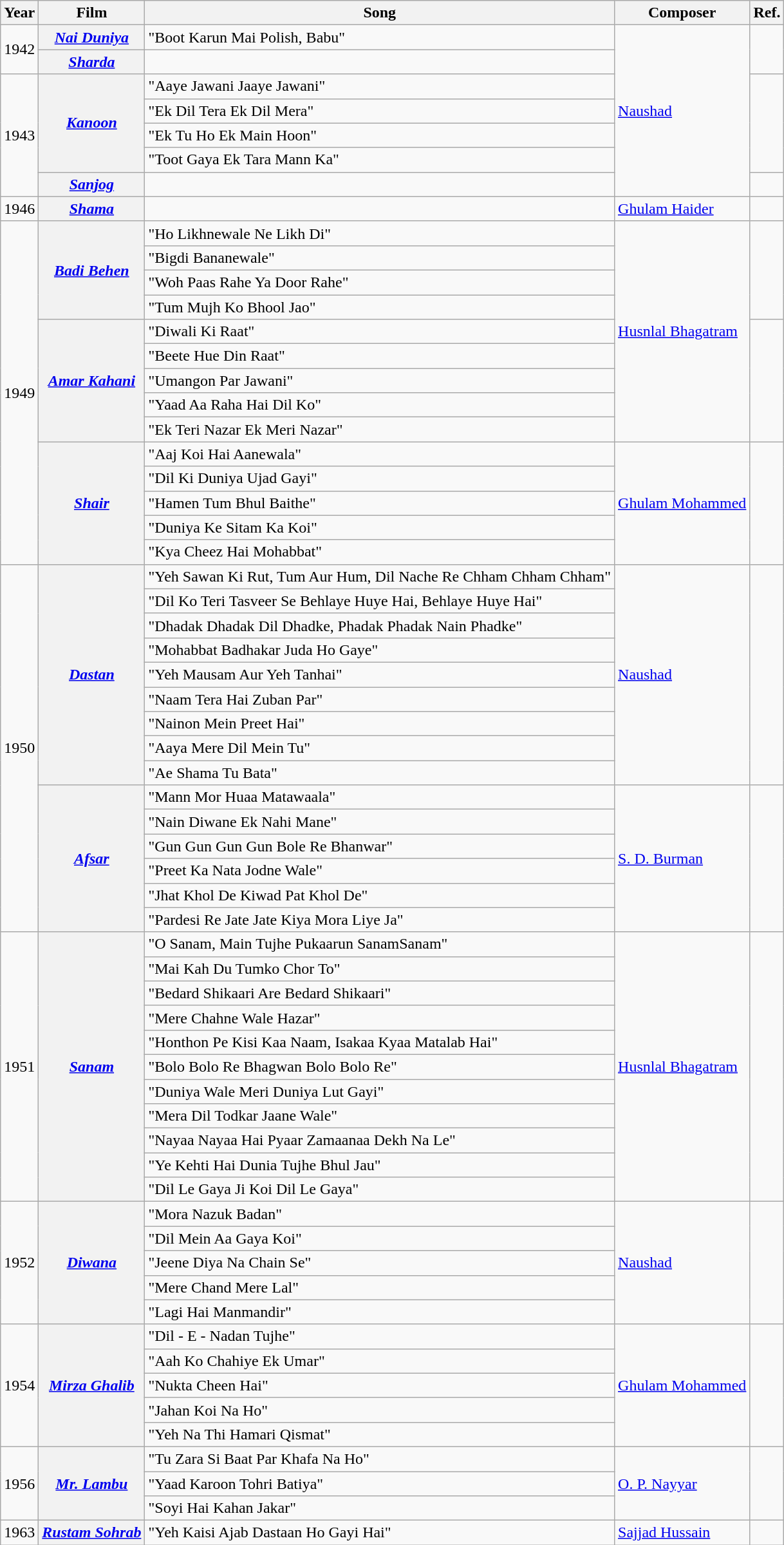<table class="wikitable sortable plainrowheaders">
<tr>
<th>Year</th>
<th>Film</th>
<th>Song</th>
<th>Composer</th>
<th class="unsortable">Ref.</th>
</tr>
<tr>
<td rowspan="2">1942</td>
<th scope="row"><em><a href='#'>Nai Duniya</a></em></th>
<td>"Boot Karun Mai Polish, Babu"</td>
<td rowspan="7"><a href='#'>Naushad</a></td>
<td rowspan="2"></td>
</tr>
<tr>
<th scope="row"><em><a href='#'>Sharda</a></em></th>
<td></td>
</tr>
<tr>
<td rowspan="5">1943</td>
<th scope="row" rowspan="4"><em><a href='#'>Kanoon</a></em></th>
<td>"Aaye Jawani Jaaye Jawani"</td>
<td rowspan="4"></td>
</tr>
<tr>
<td>"Ek Dil Tera Ek Dil Mera"</td>
</tr>
<tr>
<td>"Ek Tu Ho Ek Main Hoon"</td>
</tr>
<tr>
<td>"Toot Gaya Ek Tara Mann Ka"</td>
</tr>
<tr>
<th scope="row"><em><a href='#'>Sanjog</a></em></th>
<td></td>
<td></td>
</tr>
<tr>
<td>1946</td>
<th scope="row"><em><a href='#'>Shama</a></em></th>
<td></td>
<td><a href='#'>Ghulam Haider</a></td>
<td></td>
</tr>
<tr>
<td rowspan="14">1949</td>
<th scope="row" rowspan="4"><em><a href='#'>Badi Behen</a></em></th>
<td>"Ho Likhnewale Ne Likh Di"</td>
<td rowspan="9"><a href='#'>Husnlal Bhagatram</a></td>
<td rowspan="4"></td>
</tr>
<tr>
<td>"Bigdi Bananewale"</td>
</tr>
<tr>
<td>"Woh Paas Rahe Ya Door Rahe"</td>
</tr>
<tr>
<td>"Tum Mujh Ko Bhool Jao"</td>
</tr>
<tr>
<th scope="row" rowspan="5"><em><a href='#'>Amar Kahani</a></em></th>
<td>"Diwali Ki Raat"</td>
<td rowspan="5"></td>
</tr>
<tr>
<td>"Beete Hue Din Raat"</td>
</tr>
<tr>
<td>"Umangon Par Jawani"</td>
</tr>
<tr>
<td>"Yaad Aa Raha Hai Dil Ko"</td>
</tr>
<tr>
<td>"Ek Teri Nazar Ek Meri Nazar"</td>
</tr>
<tr>
<th scope="row" rowspan="5"><em><a href='#'>Shair</a></em></th>
<td>"Aaj Koi Hai Aanewala"</td>
<td rowspan="5"><a href='#'>Ghulam Mohammed</a></td>
<td rowspan="5"></td>
</tr>
<tr>
<td>"Dil Ki Duniya Ujad Gayi"</td>
</tr>
<tr>
<td>"Hamen Tum Bhul Baithe"</td>
</tr>
<tr>
<td>"Duniya Ke Sitam Ka Koi"</td>
</tr>
<tr>
<td>"Kya Cheez Hai Mohabbat"</td>
</tr>
<tr>
<td rowspan="15">1950</td>
<th scope="row" rowspan="9"><em><a href='#'>Dastan</a></em></th>
<td>"Yeh Sawan Ki Rut, Tum Aur Hum, Dil Nache Re Chham Chham Chham"</td>
<td rowspan="9"><a href='#'>Naushad</a></td>
<td rowspan="9"></td>
</tr>
<tr>
<td>"Dil Ko Teri Tasveer Se Behlaye Huye Hai, Behlaye Huye Hai"</td>
</tr>
<tr>
<td>"Dhadak Dhadak Dil Dhadke, Phadak Phadak Nain Phadke"</td>
</tr>
<tr>
<td>"Mohabbat Badhakar Juda Ho Gaye"</td>
</tr>
<tr>
<td>"Yeh Mausam Aur Yeh Tanhai"</td>
</tr>
<tr>
<td>"Naam Tera Hai Zuban Par"</td>
</tr>
<tr>
<td>"Nainon Mein Preet Hai"</td>
</tr>
<tr>
<td>"Aaya Mere Dil Mein Tu"</td>
</tr>
<tr>
<td>"Ae Shama Tu Bata"</td>
</tr>
<tr>
<th scope="row" rowspan="6"><em><a href='#'>Afsar</a></em></th>
<td>"Mann Mor Huaa Matawaala"</td>
<td rowspan="6"><a href='#'>S. D. Burman</a></td>
<td rowspan="6"></td>
</tr>
<tr>
<td>"Nain Diwane Ek Nahi Mane"</td>
</tr>
<tr>
<td>"Gun Gun Gun Gun Bole Re Bhanwar"</td>
</tr>
<tr>
<td>"Preet Ka Nata Jodne Wale"</td>
</tr>
<tr>
<td>"Jhat Khol De Kiwad Pat Khol De"</td>
</tr>
<tr>
<td>"Pardesi Re Jate Jate Kiya Mora Liye Ja"</td>
</tr>
<tr>
<td rowspan="11">1951</td>
<th scope="row" rowspan="11"><em><a href='#'>Sanam</a></em></th>
<td>"O Sanam, Main Tujhe Pukaarun SanamSanam"</td>
<td rowspan="11"><a href='#'>Husnlal Bhagatram</a></td>
<td rowspan="11"></td>
</tr>
<tr>
<td>"Mai Kah Du Tumko Chor To"</td>
</tr>
<tr>
<td>"Bedard Shikaari Are Bedard Shikaari"</td>
</tr>
<tr>
<td>"Mere Chahne Wale Hazar"</td>
</tr>
<tr>
<td>"Honthon Pe Kisi Kaa Naam, Isakaa Kyaa Matalab Hai"</td>
</tr>
<tr>
<td>"Bolo Bolo Re Bhagwan Bolo Bolo Re"</td>
</tr>
<tr>
<td>"Duniya Wale Meri Duniya Lut Gayi"</td>
</tr>
<tr>
<td>"Mera Dil Todkar Jaane Wale"</td>
</tr>
<tr>
<td>"Nayaa Nayaa Hai Pyaar Zamaanaa Dekh Na Le"</td>
</tr>
<tr>
<td>"Ye Kehti Hai Dunia Tujhe Bhul Jau"</td>
</tr>
<tr>
<td>"Dil Le Gaya Ji Koi Dil Le Gaya"</td>
</tr>
<tr>
<td rowspan="5">1952</td>
<th scope="row" rowspan="5"><em><a href='#'>Diwana</a></em></th>
<td>"Mora Nazuk Badan"</td>
<td rowspan="5"><a href='#'>Naushad</a></td>
<td rowspan="5"></td>
</tr>
<tr>
<td>"Dil Mein Aa Gaya Koi"</td>
</tr>
<tr>
<td>"Jeene Diya Na Chain Se"</td>
</tr>
<tr>
<td>"Mere Chand Mere Lal"</td>
</tr>
<tr>
<td>"Lagi Hai Manmandir"</td>
</tr>
<tr>
<td rowspan="5">1954</td>
<th scope="row" rowspan="5"><em><a href='#'>Mirza Ghalib</a></em></th>
<td>"Dil - E - Nadan Tujhe"</td>
<td rowspan="5"><a href='#'>Ghulam Mohammed</a></td>
<td rowspan="5"></td>
</tr>
<tr>
<td>"Aah Ko Chahiye Ek Umar"</td>
</tr>
<tr>
<td>"Nukta Cheen Hai"</td>
</tr>
<tr>
<td>"Jahan Koi Na Ho"</td>
</tr>
<tr>
<td>"Yeh Na Thi Hamari Qismat"</td>
</tr>
<tr>
<td rowspan="3">1956</td>
<th scope="row" rowspan="3"><em><a href='#'>Mr. Lambu</a></em></th>
<td>"Tu Zara Si Baat Par Khafa Na Ho"</td>
<td rowspan="3"><a href='#'>O. P. Nayyar</a></td>
<td rowspan="3"></td>
</tr>
<tr>
<td>"Yaad Karoon Tohri Batiya"</td>
</tr>
<tr>
<td>"Soyi Hai Kahan Jakar"</td>
</tr>
<tr>
<td>1963</td>
<th scope="row"><em><a href='#'>Rustam Sohrab</a></em></th>
<td>"Yeh Kaisi Ajab Dastaan Ho Gayi Hai"</td>
<td><a href='#'>Sajjad Hussain</a></td>
<td></td>
</tr>
</table>
